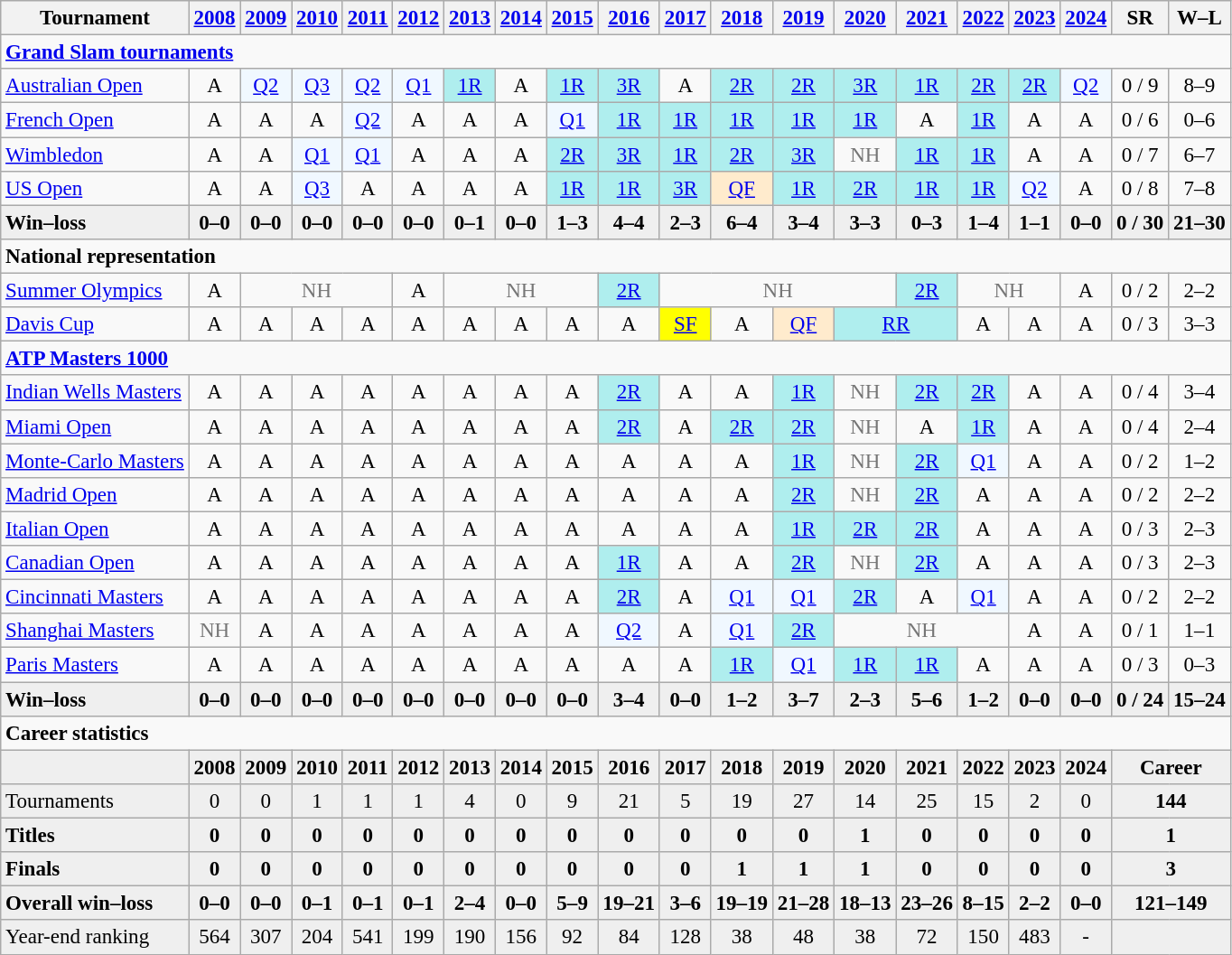<table class="wikitable nowrap" style=text-align:center;font-size:96%>
<tr>
<th>Tournament</th>
<th><a href='#'>2008</a></th>
<th><a href='#'>2009</a></th>
<th><a href='#'>2010</a></th>
<th><a href='#'>2011</a></th>
<th><a href='#'>2012</a></th>
<th><a href='#'>2013</a></th>
<th><a href='#'>2014</a></th>
<th><a href='#'>2015</a></th>
<th><a href='#'>2016</a></th>
<th><a href='#'>2017</a></th>
<th><a href='#'>2018</a></th>
<th><a href='#'>2019</a></th>
<th><a href='#'>2020</a></th>
<th><a href='#'>2021</a></th>
<th><a href='#'>2022</a></th>
<th><a href='#'>2023</a></th>
<th><a href='#'>2024</a></th>
<th>SR</th>
<th>W–L</th>
</tr>
<tr>
<td colspan="20" align="left"><strong><a href='#'>Grand Slam tournaments</a></strong></td>
</tr>
<tr>
<td align=left><a href='#'>Australian Open</a></td>
<td>A</td>
<td bgcolor=f0f8ff><a href='#'>Q2</a></td>
<td bgcolor=f0f8ff><a href='#'>Q3</a></td>
<td bgcolor=f0f8ff><a href='#'>Q2</a></td>
<td bgcolor=f0f8ff><a href='#'>Q1</a></td>
<td bgcolor=afeeee><a href='#'>1R</a></td>
<td>A</td>
<td bgcolor=afeeee><a href='#'>1R</a></td>
<td bgcolor=afeeee><a href='#'>3R</a></td>
<td>A</td>
<td bgcolor=afeeee><a href='#'>2R</a></td>
<td bgcolor=afeeee><a href='#'>2R</a></td>
<td bgcolor=afeeee><a href='#'>3R</a></td>
<td bgcolor=afeeee><a href='#'>1R</a></td>
<td bgcolor=afeeee><a href='#'>2R</a></td>
<td bgcolor=afeeee><a href='#'>2R</a></td>
<td bgcolor=f0f8ff><a href='#'>Q2</a></td>
<td>0 / 9</td>
<td>8–9</td>
</tr>
<tr>
<td align=left><a href='#'>French Open</a></td>
<td>A</td>
<td>A</td>
<td>A</td>
<td bgcolor=f0f8ff><a href='#'>Q2</a></td>
<td>A</td>
<td>A</td>
<td>A</td>
<td bgcolor=f0f8ff><a href='#'>Q1</a></td>
<td bgcolor=afeeee><a href='#'>1R</a></td>
<td bgcolor=afeeee><a href='#'>1R</a></td>
<td bgcolor=afeeee><a href='#'>1R</a></td>
<td bgcolor=afeeee><a href='#'>1R</a></td>
<td bgcolor=afeeee><a href='#'>1R</a></td>
<td>A</td>
<td bgcolor=afeeee><a href='#'>1R</a></td>
<td>A</td>
<td>A</td>
<td>0 / 6</td>
<td>0–6</td>
</tr>
<tr>
<td align=left><a href='#'>Wimbledon</a></td>
<td>A</td>
<td>A</td>
<td bgcolor=f0f8ff><a href='#'>Q1</a></td>
<td bgcolor=f0f8ff><a href='#'>Q1</a></td>
<td>A</td>
<td>A</td>
<td>A</td>
<td bgcolor=afeeee><a href='#'>2R</a></td>
<td bgcolor=afeeee><a href='#'>3R</a></td>
<td bgcolor=afeeee><a href='#'>1R</a></td>
<td bgcolor=afeeee><a href='#'>2R</a></td>
<td bgcolor=afeeee><a href='#'>3R</a></td>
<td style=color:#767676>NH</td>
<td bgcolor=afeeee><a href='#'>1R</a></td>
<td bgcolor=afeeee><a href='#'>1R</a></td>
<td>A</td>
<td>A</td>
<td>0 / 7</td>
<td>6–7</td>
</tr>
<tr>
<td align=left><a href='#'>US Open</a></td>
<td>A</td>
<td>A</td>
<td bgcolor=f0f8ff><a href='#'>Q3</a></td>
<td>A</td>
<td>A</td>
<td>A</td>
<td>A</td>
<td bgcolor=afeeee><a href='#'>1R</a></td>
<td bgcolor=afeeee><a href='#'>1R</a></td>
<td bgcolor=afeeee><a href='#'>3R</a></td>
<td bgcolor=ffebcd><a href='#'>QF</a></td>
<td bgcolor=afeeee><a href='#'>1R</a></td>
<td bgcolor=afeeee><a href='#'>2R</a></td>
<td bgcolor=afeeee><a href='#'>1R</a></td>
<td bgcolor=afeeee><a href='#'>1R</a></td>
<td bgcolor=f0f8ff><a href='#'>Q2</a></td>
<td>A</td>
<td>0 / 8</td>
<td>7–8</td>
</tr>
<tr style=font-weight:bold;background:#efefef>
<td style=text-align:left>Win–loss</td>
<td>0–0</td>
<td>0–0</td>
<td>0–0</td>
<td>0–0</td>
<td>0–0</td>
<td>0–1</td>
<td>0–0</td>
<td>1–3</td>
<td>4–4</td>
<td>2–3</td>
<td>6–4</td>
<td>3–4</td>
<td>3–3</td>
<td>0–3</td>
<td>1–4</td>
<td>1–1</td>
<td>0–0</td>
<td>0 / 30</td>
<td>21–30</td>
</tr>
<tr>
<td colspan="20" align="left"><strong>National representation</strong></td>
</tr>
<tr>
<td align=left><a href='#'>Summer Olympics</a></td>
<td>A</td>
<td colspan=3 style=color:#767676>NH</td>
<td>A</td>
<td colspan=3 style=color:#767676>NH</td>
<td bgcolor=afeeee><a href='#'>2R</a></td>
<td colspan=4 style=color:#767676>NH</td>
<td bgcolor=afeeee><a href='#'>2R</a></td>
<td colspan=2 style=color:#767676>NH</td>
<td>A</td>
<td>0 / 2</td>
<td>2–2</td>
</tr>
<tr>
<td align=left><a href='#'>Davis Cup</a></td>
<td>A</td>
<td>A</td>
<td>A</td>
<td>A</td>
<td>A</td>
<td>A</td>
<td>A</td>
<td>A</td>
<td>A</td>
<td bgcolor=yellow><a href='#'>SF</a></td>
<td>A</td>
<td bgcolor=blanchedalmond><a href='#'>QF</a></td>
<td colspan=2 bgcolor=afeeee><a href='#'>RR</a></td>
<td>A</td>
<td>A</td>
<td>A</td>
<td>0 / 3</td>
<td>3–3</td>
</tr>
<tr>
<td colspan="20" align="left"><strong><a href='#'>ATP Masters 1000</a></strong></td>
</tr>
<tr>
<td align=left><a href='#'>Indian Wells Masters</a></td>
<td>A</td>
<td>A</td>
<td>A</td>
<td>A</td>
<td>A</td>
<td>A</td>
<td>A</td>
<td>A</td>
<td bgcolor=afeeee><a href='#'>2R</a></td>
<td>A</td>
<td>A</td>
<td bgcolor=afeeee><a href='#'>1R</a></td>
<td style=color:#767676>NH</td>
<td bgcolor=afeeee><a href='#'>2R</a></td>
<td bgcolor=afeeee><a href='#'>2R</a></td>
<td>A</td>
<td>A</td>
<td>0 / 4</td>
<td>3–4</td>
</tr>
<tr>
<td align=left><a href='#'>Miami Open</a></td>
<td>A</td>
<td>A</td>
<td>A</td>
<td>A</td>
<td>A</td>
<td>A</td>
<td>A</td>
<td>A</td>
<td bgcolor=afeeee><a href='#'>2R</a></td>
<td>A</td>
<td bgcolor=afeeee><a href='#'>2R</a></td>
<td bgcolor=afeeee><a href='#'>2R</a></td>
<td style=color:#767676>NH</td>
<td>A</td>
<td bgcolor=afeeee><a href='#'>1R</a></td>
<td>A</td>
<td>A</td>
<td>0 / 4</td>
<td>2–4</td>
</tr>
<tr>
<td style=text-align:left><a href='#'>Monte-Carlo Masters</a></td>
<td>A</td>
<td>A</td>
<td>A</td>
<td>A</td>
<td>A</td>
<td>A</td>
<td>A</td>
<td>A</td>
<td>A</td>
<td>A</td>
<td>A</td>
<td bgcolor=afeeee><a href='#'>1R</a></td>
<td style=color:#767676>NH</td>
<td bgcolor=afeeee><a href='#'>2R</a></td>
<td bgcolor=f0f8ff><a href='#'>Q1</a></td>
<td>A</td>
<td>A</td>
<td>0 / 2</td>
<td>1–2</td>
</tr>
<tr>
<td style=text-align:left><a href='#'>Madrid Open</a></td>
<td>A</td>
<td>A</td>
<td>A</td>
<td>A</td>
<td>A</td>
<td>A</td>
<td>A</td>
<td>A</td>
<td>A</td>
<td>A</td>
<td>A</td>
<td bgcolor=afeeee><a href='#'>2R</a></td>
<td style=color:#767676>NH</td>
<td bgcolor=afeeee><a href='#'>2R</a></td>
<td>A</td>
<td>A</td>
<td>A</td>
<td>0 / 2</td>
<td>2–2</td>
</tr>
<tr>
<td style=text-align:left><a href='#'>Italian Open</a></td>
<td>A</td>
<td>A</td>
<td>A</td>
<td>A</td>
<td>A</td>
<td>A</td>
<td>A</td>
<td>A</td>
<td>A</td>
<td>A</td>
<td>A</td>
<td bgcolor=afeeee><a href='#'>1R</a></td>
<td bgcolor=afeeee><a href='#'>2R</a></td>
<td bgcolor=afeeee><a href='#'>2R</a></td>
<td>A</td>
<td>A</td>
<td>A</td>
<td>0 / 3</td>
<td>2–3</td>
</tr>
<tr>
<td align=left><a href='#'>Canadian Open</a></td>
<td>A</td>
<td>A</td>
<td>A</td>
<td>A</td>
<td>A</td>
<td>A</td>
<td>A</td>
<td>A</td>
<td bgcolor=afeeee><a href='#'>1R</a></td>
<td>A</td>
<td>A</td>
<td bgcolor=afeeee><a href='#'>2R</a></td>
<td style=color:#767676>NH</td>
<td bgcolor=afeeee><a href='#'>2R</a></td>
<td>A</td>
<td>A</td>
<td>A</td>
<td>0 / 3</td>
<td>2–3</td>
</tr>
<tr>
<td align=left><a href='#'>Cincinnati Masters</a></td>
<td>A</td>
<td>A</td>
<td>A</td>
<td>A</td>
<td>A</td>
<td>A</td>
<td>A</td>
<td>A</td>
<td bgcolor=afeeee><a href='#'>2R</a></td>
<td>A</td>
<td bgcolor=f0f8ff><a href='#'>Q1</a></td>
<td bgcolor=f0f8ff><a href='#'>Q1</a></td>
<td bgcolor=afeeee><a href='#'>2R</a></td>
<td>A</td>
<td bgcolor=f0f8ff><a href='#'>Q1</a></td>
<td>A</td>
<td>A</td>
<td>0 / 2</td>
<td>2–2</td>
</tr>
<tr>
<td align=left><a href='#'>Shanghai Masters</a></td>
<td style=color:#767676>NH</td>
<td>A</td>
<td>A</td>
<td>A</td>
<td>A</td>
<td>A</td>
<td>A</td>
<td>A</td>
<td bgcolor=f0f8ff><a href='#'>Q2</a></td>
<td>A</td>
<td bgcolor=f0f8ff><a href='#'>Q1</a></td>
<td bgcolor=afeeee><a href='#'>2R</a></td>
<td colspan="3" style="color:#767676">NH</td>
<td>A</td>
<td>A</td>
<td>0 / 1</td>
<td>1–1</td>
</tr>
<tr>
<td style=text-align:left><a href='#'>Paris Masters</a></td>
<td>A</td>
<td>A</td>
<td>A</td>
<td>A</td>
<td>A</td>
<td>A</td>
<td>A</td>
<td>A</td>
<td>A</td>
<td>A</td>
<td bgcolor=afeeee><a href='#'>1R</a></td>
<td bgcolor=f0f8ff><a href='#'>Q1</a></td>
<td bgcolor=afeeee><a href='#'>1R</a></td>
<td bgcolor=afeeee><a href='#'>1R</a></td>
<td>A</td>
<td>A</td>
<td>A</td>
<td>0 / 3</td>
<td>0–3</td>
</tr>
<tr style=font-weight:bold;background:#efefef>
<td style=text-align:left>Win–loss</td>
<td>0–0</td>
<td>0–0</td>
<td>0–0</td>
<td>0–0</td>
<td>0–0</td>
<td>0–0</td>
<td>0–0</td>
<td>0–0</td>
<td>3–4</td>
<td>0–0</td>
<td>1–2</td>
<td>3–7</td>
<td>2–3</td>
<td>5–6</td>
<td>1–2</td>
<td>0–0</td>
<td>0–0</td>
<td>0 / 24</td>
<td>15–24</td>
</tr>
<tr>
<td colspan="20" align="left"><strong>Career statistics</strong></td>
</tr>
<tr style=font-weight:bold;background:#efefef>
<td></td>
<td>2008</td>
<td>2009</td>
<td>2010</td>
<td>2011</td>
<td>2012</td>
<td>2013</td>
<td>2014</td>
<td>2015</td>
<td>2016</td>
<td>2017</td>
<td>2018</td>
<td>2019</td>
<td>2020</td>
<td>2021</td>
<td>2022</td>
<td>2023</td>
<td>2024</td>
<td colspan="2">Career</td>
</tr>
<tr bgcolor=efefef>
<td style=text-align:left>Tournaments</td>
<td>0</td>
<td>0</td>
<td>1</td>
<td>1</td>
<td>1</td>
<td>4</td>
<td>0</td>
<td>9</td>
<td>21</td>
<td>5</td>
<td>19</td>
<td>27</td>
<td>14</td>
<td>25</td>
<td>15</td>
<td>2</td>
<td>0</td>
<td colspan="2"><strong>144</strong></td>
</tr>
<tr style=font-weight:bold;background:#efefef>
<td style=text-align:left>Titles</td>
<td>0</td>
<td>0</td>
<td>0</td>
<td>0</td>
<td>0</td>
<td>0</td>
<td>0</td>
<td>0</td>
<td>0</td>
<td>0</td>
<td>0</td>
<td>0</td>
<td>1</td>
<td>0</td>
<td>0</td>
<td>0</td>
<td>0</td>
<td colspan="2">1</td>
</tr>
<tr style=font-weight:bold;background:#efefef>
<td align=left>Finals</td>
<td>0</td>
<td>0</td>
<td>0</td>
<td>0</td>
<td>0</td>
<td>0</td>
<td>0</td>
<td>0</td>
<td>0</td>
<td>0</td>
<td>1</td>
<td>1</td>
<td>1</td>
<td>0</td>
<td>0</td>
<td>0</td>
<td>0</td>
<td colspan="2">3</td>
</tr>
<tr style=font-weight:bold;background:#efefef>
<td style=text-align:left>Overall win–loss</td>
<td>0–0</td>
<td>0–0</td>
<td>0–1</td>
<td>0–1</td>
<td>0–1</td>
<td>2–4</td>
<td>0–0</td>
<td>5–9</td>
<td>19–21</td>
<td>3–6</td>
<td>19–19</td>
<td>21–28</td>
<td>18–13</td>
<td>23–26</td>
<td>8–15</td>
<td>2–2</td>
<td>0–0</td>
<td colspan="2">121–149</td>
</tr>
<tr bgcolor=efefef>
<td align=left>Year-end ranking</td>
<td>564</td>
<td>307</td>
<td>204</td>
<td>541</td>
<td>199</td>
<td>190</td>
<td>156</td>
<td>92</td>
<td>84</td>
<td>128</td>
<td>38</td>
<td>48</td>
<td>38</td>
<td>72</td>
<td>150</td>
<td>483</td>
<td>-</td>
<td colspan="2"><strong></strong></td>
</tr>
</table>
